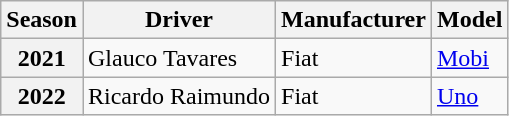<table class="wikitable">
<tr>
<th>Season</th>
<th>Driver</th>
<th>Manufacturer</th>
<th>Model</th>
</tr>
<tr>
<th>2021</th>
<td> Glauco Tavares</td>
<td> Fiat</td>
<td><a href='#'>Mobi</a></td>
</tr>
<tr>
<th>2022</th>
<td> Ricardo Raimundo</td>
<td> Fiat</td>
<td><a href='#'>Uno</a></td>
</tr>
</table>
